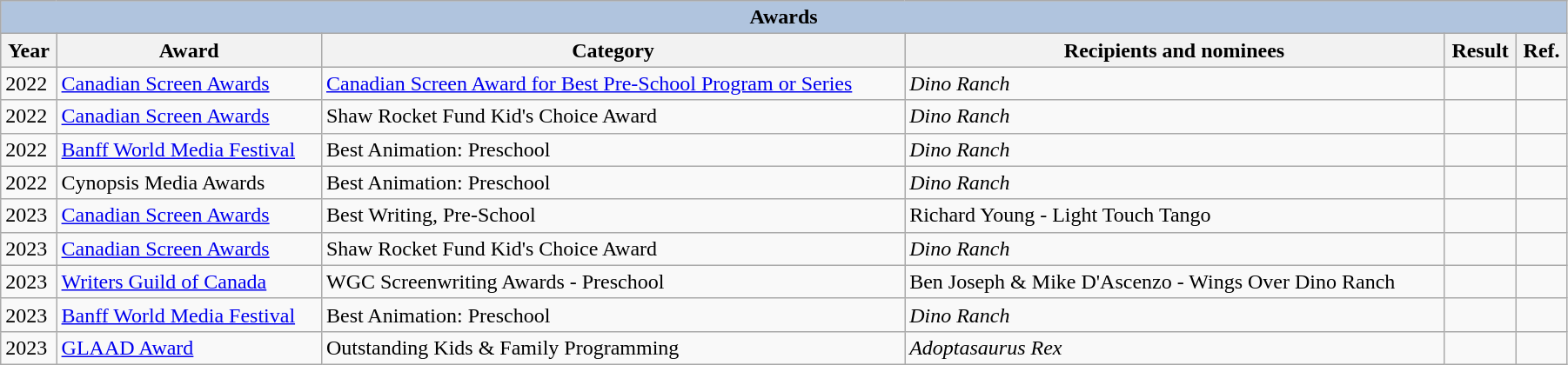<table class="wikitable sortable" style="width:95%;">
<tr style="background:#ccc; text-align:center;">
<th colspan="6" style="background: LightSteelBlue;">Awards</th>
</tr>
<tr style="background:#ccc; text-align:center;">
<th>Year</th>
<th>Award</th>
<th>Category</th>
<th>Recipients and nominees</th>
<th>Result</th>
<th class="unsortable">Ref.</th>
</tr>
<tr>
<td>2022</td>
<td><a href='#'>Canadian Screen Awards</a></td>
<td><a href='#'>Canadian Screen Award for Best Pre-School Program or Series</a></td>
<td><em>Dino Ranch</em></td>
<td></td>
<td></td>
</tr>
<tr>
<td>2022</td>
<td><a href='#'>Canadian Screen Awards</a></td>
<td>Shaw Rocket Fund Kid's Choice Award</td>
<td><em>Dino Ranch</em></td>
<td></td>
<td></td>
</tr>
<tr>
<td>2022</td>
<td><a href='#'>Banff World Media Festival</a></td>
<td>Best Animation: Preschool</td>
<td><em>Dino Ranch</em></td>
<td></td>
<td></td>
</tr>
<tr>
<td>2022</td>
<td>Cynopsis Media Awards</td>
<td>Best Animation: Preschool</td>
<td><em>Dino Ranch</em></td>
<td></td>
<td></td>
</tr>
<tr>
<td>2023</td>
<td><a href='#'>Canadian Screen Awards</a></td>
<td>Best Writing, Pre-School</td>
<td>Richard Young - Light Touch Tango</td>
<td></td>
<td></td>
</tr>
<tr>
<td>2023</td>
<td><a href='#'>Canadian Screen Awards</a></td>
<td>Shaw Rocket Fund Kid's Choice Award</td>
<td><em>Dino Ranch</em></td>
<td></td>
<td></td>
</tr>
<tr>
<td>2023</td>
<td><a href='#'>Writers Guild of Canada</a></td>
<td>WGC Screenwriting Awards - Preschool</td>
<td>Ben Joseph & Mike D'Ascenzo - Wings Over Dino Ranch</td>
<td></td>
<td></td>
</tr>
<tr>
<td>2023</td>
<td><a href='#'>Banff World Media Festival</a></td>
<td>Best Animation: Preschool</td>
<td><em>Dino Ranch</em></td>
<td></td>
<td></td>
</tr>
<tr>
<td>2023</td>
<td><a href='#'>GLAAD Award</a></td>
<td>Outstanding Kids & Family Programming</td>
<td><em>Adoptasaurus Rex</em></td>
<td></td>
<td></td>
</tr>
</table>
